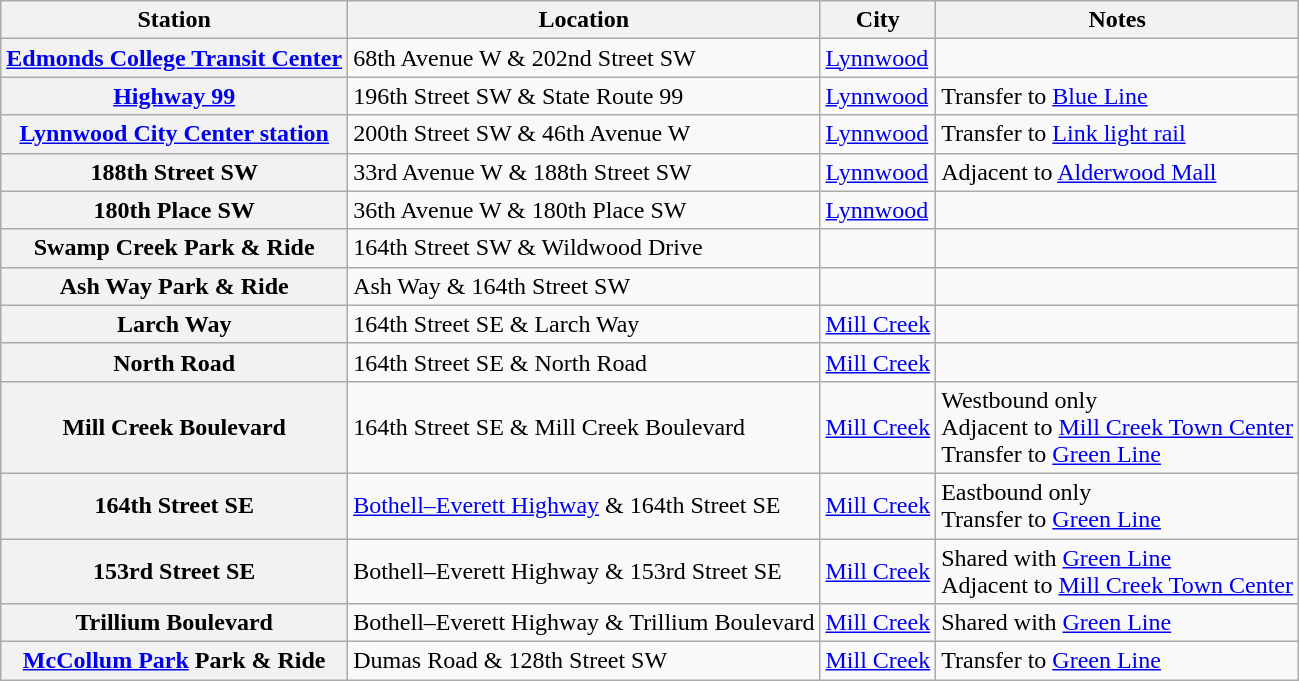<table class="wikitable sortable plainrowheaders">
<tr>
<th scope="col">Station</th>
<th scope="col" class="unsortable">Location</th>
<th scope="col">City</th>
<th scope="col" class="unsortable">Notes</th>
</tr>
<tr>
<th scope="row"><a href='#'>Edmonds College Transit Center</a></th>
<td>68th Avenue W & 202nd Street SW</td>
<td><a href='#'>Lynnwood</a></td>
<td></td>
</tr>
<tr>
<th scope="row"><a href='#'>Highway 99</a></th>
<td>196th Street SW & State Route 99</td>
<td><a href='#'>Lynnwood</a></td>
<td>Transfer to <a href='#'>Blue Line</a></td>
</tr>
<tr>
<th scope="row"><a href='#'>Lynnwood City Center station</a></th>
<td>200th Street SW & 46th Avenue W</td>
<td><a href='#'>Lynnwood</a></td>
<td>Transfer to <a href='#'>Link light rail</a></td>
</tr>
<tr>
<th scope="row">188th Street SW</th>
<td>33rd Avenue W & 188th Street SW</td>
<td><a href='#'>Lynnwood</a></td>
<td>Adjacent to <a href='#'>Alderwood Mall</a></td>
</tr>
<tr>
<th scope="row">180th Place SW</th>
<td>36th Avenue W & 180th Place SW</td>
<td><a href='#'>Lynnwood</a></td>
<td></td>
</tr>
<tr>
<th scope="row">Swamp Creek Park & Ride</th>
<td>164th Street SW & Wildwood Drive</td>
<td align="center"></td>
<td></td>
</tr>
<tr>
<th scope="row">Ash Way Park & Ride</th>
<td>Ash Way & 164th Street SW</td>
<td align="center"></td>
<td></td>
</tr>
<tr>
<th scope="row">Larch Way</th>
<td>164th Street SE & Larch Way</td>
<td><a href='#'>Mill Creek</a></td>
<td></td>
</tr>
<tr>
<th scope="row">North Road</th>
<td>164th Street SE & North Road</td>
<td><a href='#'>Mill Creek</a></td>
<td></td>
</tr>
<tr>
<th scope="row">Mill Creek Boulevard</th>
<td>164th Street SE & Mill Creek Boulevard</td>
<td><a href='#'>Mill Creek</a></td>
<td>Westbound only<br>Adjacent to <a href='#'>Mill Creek Town Center</a><br>Transfer to <a href='#'>Green Line</a></td>
</tr>
<tr>
<th scope="row">164th Street SE</th>
<td><a href='#'>Bothell–Everett Highway</a> & 164th Street SE</td>
<td><a href='#'>Mill Creek</a></td>
<td>Eastbound only<br>Transfer to <a href='#'>Green Line</a></td>
</tr>
<tr>
<th scope="row">153rd Street SE</th>
<td>Bothell–Everett Highway & 153rd Street SE</td>
<td><a href='#'>Mill Creek</a></td>
<td>Shared with <a href='#'>Green Line</a><br>Adjacent to <a href='#'>Mill Creek Town Center</a></td>
</tr>
<tr>
<th scope="row">Trillium Boulevard</th>
<td>Bothell–Everett Highway & Trillium Boulevard</td>
<td><a href='#'>Mill Creek</a></td>
<td>Shared with <a href='#'>Green Line</a></td>
</tr>
<tr>
<th scope="row"><a href='#'>McCollum Park</a> Park & Ride</th>
<td>Dumas Road & 128th Street SW</td>
<td><a href='#'>Mill Creek</a></td>
<td>Transfer to <a href='#'>Green Line</a></td>
</tr>
</table>
